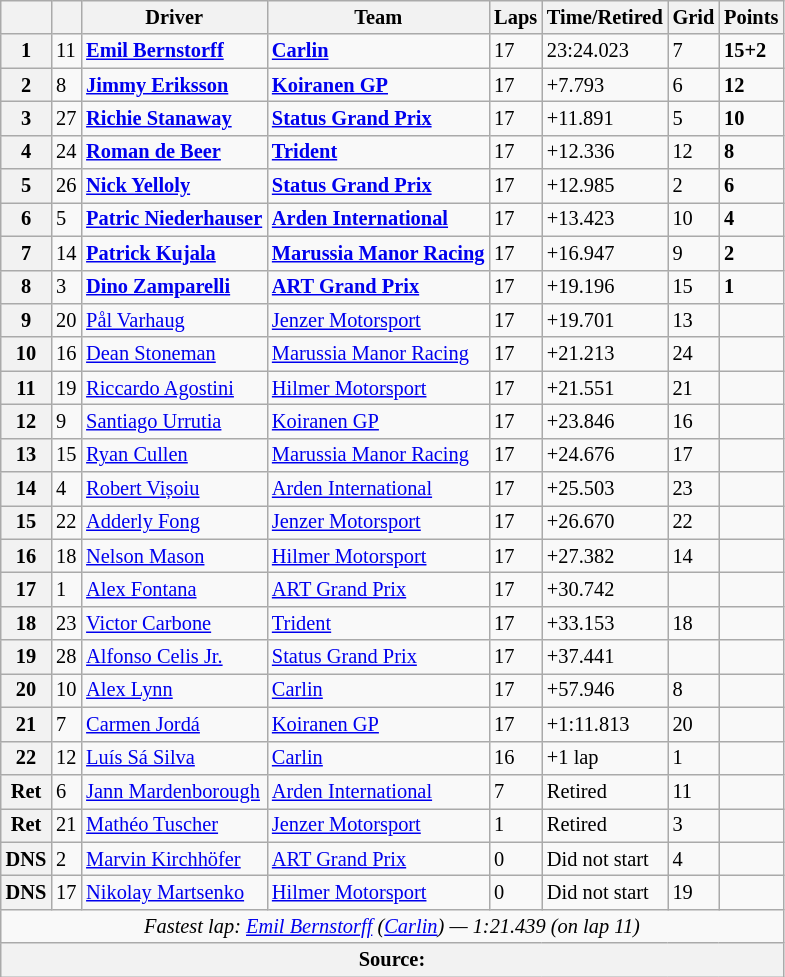<table class="wikitable" style="font-size:85%">
<tr>
<th></th>
<th></th>
<th>Driver</th>
<th>Team</th>
<th>Laps</th>
<th>Time/Retired</th>
<th>Grid</th>
<th>Points</th>
</tr>
<tr>
<th>1</th>
<td>11</td>
<td> <strong><a href='#'>Emil Bernstorff</a></strong></td>
<td><strong><a href='#'>Carlin</a></strong></td>
<td>17</td>
<td>23:24.023</td>
<td>7</td>
<td><strong>15+2</strong></td>
</tr>
<tr>
<th>2</th>
<td>8</td>
<td> <strong><a href='#'>Jimmy Eriksson</a></strong></td>
<td><strong><a href='#'>Koiranen GP</a></strong></td>
<td>17</td>
<td>+7.793</td>
<td>6</td>
<td><strong>12</strong></td>
</tr>
<tr>
<th>3</th>
<td>27</td>
<td> <strong><a href='#'>Richie Stanaway</a></strong></td>
<td><strong><a href='#'>Status Grand Prix</a></strong></td>
<td>17</td>
<td>+11.891</td>
<td>5</td>
<td><strong>10</strong></td>
</tr>
<tr>
<th>4</th>
<td>24</td>
<td> <strong><a href='#'>Roman de Beer</a></strong></td>
<td><strong><a href='#'>Trident</a></strong></td>
<td>17</td>
<td>+12.336</td>
<td>12</td>
<td><strong>8</strong></td>
</tr>
<tr>
<th>5</th>
<td>26</td>
<td> <strong><a href='#'>Nick Yelloly</a></strong></td>
<td><strong><a href='#'>Status Grand Prix</a></strong></td>
<td>17</td>
<td>+12.985</td>
<td>2</td>
<td><strong>6</strong></td>
</tr>
<tr>
<th>6</th>
<td>5</td>
<td> <strong><a href='#'>Patric Niederhauser</a></strong></td>
<td><strong><a href='#'>Arden International</a></strong></td>
<td>17</td>
<td>+13.423</td>
<td>10</td>
<td><strong>4</strong></td>
</tr>
<tr>
<th>7</th>
<td>14</td>
<td> <strong><a href='#'>Patrick Kujala</a></strong></td>
<td><strong><a href='#'>Marussia Manor Racing</a></strong></td>
<td>17</td>
<td>+16.947</td>
<td>9</td>
<td><strong>2</strong></td>
</tr>
<tr>
<th>8</th>
<td>3</td>
<td> <strong><a href='#'>Dino Zamparelli</a></strong></td>
<td><strong><a href='#'>ART Grand Prix</a></strong></td>
<td>17</td>
<td>+19.196</td>
<td>15</td>
<td><strong>1</strong></td>
</tr>
<tr>
<th>9</th>
<td>20</td>
<td> <a href='#'>Pål Varhaug</a></td>
<td><a href='#'>Jenzer Motorsport</a></td>
<td>17</td>
<td>+19.701</td>
<td>13</td>
<td></td>
</tr>
<tr>
<th>10</th>
<td>16</td>
<td> <a href='#'>Dean Stoneman</a></td>
<td><a href='#'>Marussia Manor Racing</a></td>
<td>17</td>
<td>+21.213</td>
<td>24</td>
<td></td>
</tr>
<tr>
<th>11</th>
<td>19</td>
<td> <a href='#'>Riccardo Agostini</a></td>
<td><a href='#'>Hilmer Motorsport</a></td>
<td>17</td>
<td>+21.551</td>
<td>21</td>
<td></td>
</tr>
<tr>
<th>12</th>
<td>9</td>
<td> <a href='#'>Santiago Urrutia</a></td>
<td><a href='#'>Koiranen GP</a></td>
<td>17</td>
<td>+23.846</td>
<td>16</td>
<td></td>
</tr>
<tr>
<th>13</th>
<td>15</td>
<td> <a href='#'>Ryan Cullen</a></td>
<td><a href='#'>Marussia Manor Racing</a></td>
<td>17</td>
<td>+24.676</td>
<td>17</td>
<td></td>
</tr>
<tr>
<th>14</th>
<td>4</td>
<td> <a href='#'>Robert Vișoiu</a></td>
<td><a href='#'>Arden International</a></td>
<td>17</td>
<td>+25.503</td>
<td>23</td>
<td></td>
</tr>
<tr>
<th>15</th>
<td>22</td>
<td> <a href='#'>Adderly Fong</a></td>
<td><a href='#'>Jenzer Motorsport</a></td>
<td>17</td>
<td>+26.670</td>
<td>22</td>
<td></td>
</tr>
<tr>
<th>16</th>
<td>18</td>
<td> <a href='#'>Nelson Mason</a></td>
<td><a href='#'>Hilmer Motorsport</a></td>
<td>17</td>
<td>+27.382</td>
<td>14</td>
<td></td>
</tr>
<tr>
<th>17</th>
<td>1</td>
<td> <a href='#'>Alex Fontana</a></td>
<td><a href='#'>ART Grand Prix</a></td>
<td>17</td>
<td>+30.742</td>
<td></td>
<td></td>
</tr>
<tr>
<th>18</th>
<td>23</td>
<td> <a href='#'>Victor Carbone</a></td>
<td><a href='#'>Trident</a></td>
<td>17</td>
<td>+33.153</td>
<td>18</td>
<td></td>
</tr>
<tr>
<th>19</th>
<td>28</td>
<td> <a href='#'>Alfonso Celis Jr.</a></td>
<td><a href='#'>Status Grand Prix</a></td>
<td>17</td>
<td>+37.441</td>
<td></td>
<td></td>
</tr>
<tr>
<th>20</th>
<td>10</td>
<td> <a href='#'>Alex Lynn</a></td>
<td><a href='#'>Carlin</a></td>
<td>17</td>
<td>+57.946</td>
<td>8</td>
<td></td>
</tr>
<tr>
<th>21</th>
<td>7</td>
<td> <a href='#'>Carmen Jordá</a></td>
<td><a href='#'>Koiranen GP</a></td>
<td>17</td>
<td>+1:11.813</td>
<td>20</td>
<td></td>
</tr>
<tr>
<th>22</th>
<td>12</td>
<td> <a href='#'>Luís Sá Silva</a></td>
<td><a href='#'>Carlin</a></td>
<td>16</td>
<td>+1 lap</td>
<td>1</td>
<td></td>
</tr>
<tr>
<th>Ret</th>
<td>6</td>
<td> <a href='#'>Jann Mardenborough</a></td>
<td><a href='#'>Arden International</a></td>
<td>7</td>
<td>Retired</td>
<td>11</td>
<td></td>
</tr>
<tr>
<th>Ret</th>
<td>21</td>
<td> <a href='#'>Mathéo Tuscher</a></td>
<td><a href='#'>Jenzer Motorsport</a></td>
<td>1</td>
<td>Retired</td>
<td>3</td>
<td></td>
</tr>
<tr>
<th>DNS</th>
<td>2</td>
<td> <a href='#'>Marvin Kirchhöfer</a></td>
<td><a href='#'>ART Grand Prix</a></td>
<td>0</td>
<td>Did not start</td>
<td>4</td>
<td></td>
</tr>
<tr>
<th>DNS</th>
<td>17</td>
<td> <a href='#'>Nikolay Martsenko</a></td>
<td><a href='#'>Hilmer Motorsport</a></td>
<td>0</td>
<td>Did not start</td>
<td>19</td>
<td></td>
</tr>
<tr>
<td colspan="8" align="center"><em>Fastest lap: <a href='#'>Emil Bernstorff</a> (<a href='#'>Carlin</a>) — 1:21.439 (on lap 11)</em></td>
</tr>
<tr>
<th colspan="8">Source:</th>
</tr>
</table>
